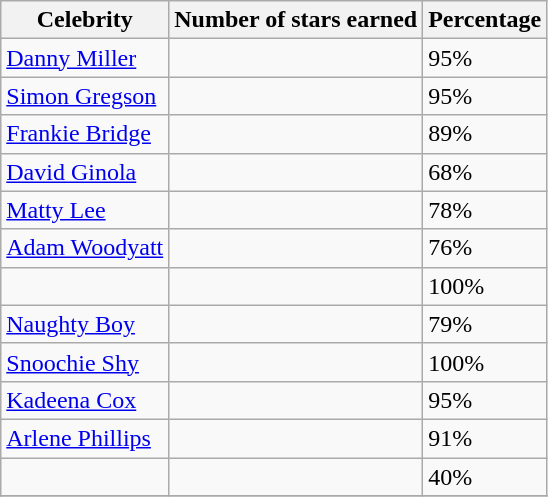<table class=wikitable >
<tr>
<th>Celebrity</th>
<th>Number of stars earned</th>
<th>Percentage</th>
</tr>
<tr>
<td><a href='#'>Danny Miller</a></td>
<td></td>
<td>95%</td>
</tr>
<tr>
<td><a href='#'>Simon Gregson</a></td>
<td></td>
<td>95%</td>
</tr>
<tr>
<td><a href='#'>Frankie Bridge</a></td>
<td></td>
<td>89%</td>
</tr>
<tr>
<td><a href='#'>David Ginola</a></td>
<td></td>
<td>68%</td>
</tr>
<tr>
<td><a href='#'>Matty Lee</a></td>
<td></td>
<td>78%</td>
</tr>
<tr>
<td><a href='#'>Adam Woodyatt</a></td>
<td></td>
<td>76%</td>
</tr>
<tr>
<td></td>
<td></td>
<td>100%</td>
</tr>
<tr>
<td><a href='#'>Naughty Boy</a></td>
<td></td>
<td>79%</td>
</tr>
<tr>
<td><a href='#'>Snoochie Shy</a></td>
<td></td>
<td>100%</td>
</tr>
<tr>
<td><a href='#'>Kadeena Cox</a></td>
<td></td>
<td>95%</td>
</tr>
<tr>
<td><a href='#'>Arlene Phillips</a></td>
<td></td>
<td>91%</td>
</tr>
<tr>
<td></td>
<td></td>
<td>40%</td>
</tr>
<tr>
</tr>
</table>
